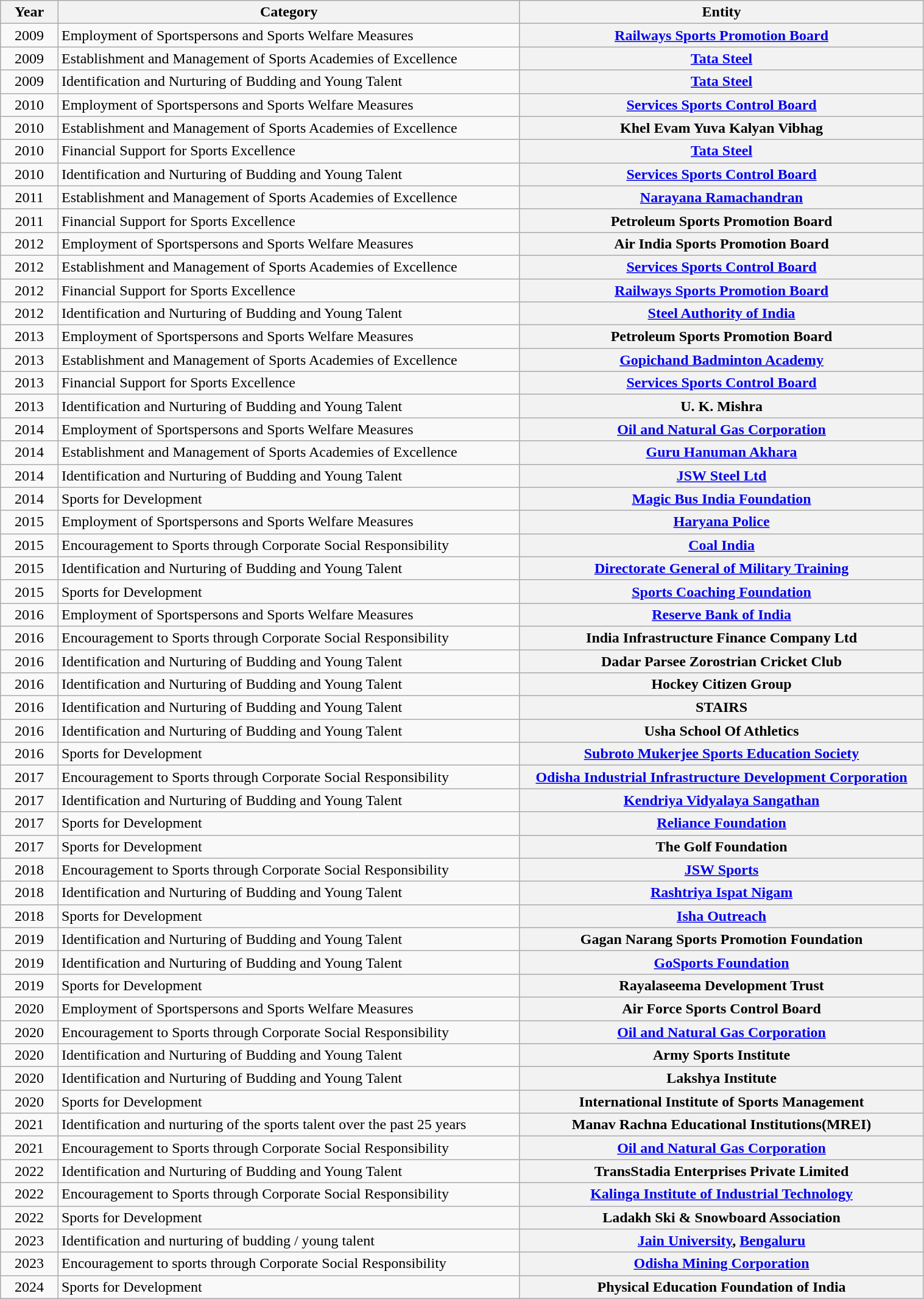<table class="wikitable plainrowheaders sortable" style="width:80%">
<tr>
<th scope="col" style="width:5%">Year</th>
<th scope="col" style="width:40%">Category</th>
<th scope="col" style="width:35%">Entity</th>
</tr>
<tr>
<td style="text-align:center;">2009</td>
<td>Employment of Sportspersons and Sports Welfare Measures</td>
<th scope="row"><a href='#'>Railways Sports Promotion Board</a></th>
</tr>
<tr>
<td style="text-align:center;">2009</td>
<td>Establishment and Management of Sports Academies of Excellence</td>
<th scope="row"><a href='#'>Tata Steel</a></th>
</tr>
<tr>
<td style="text-align:center;">2009</td>
<td>Identification and Nurturing of Budding and Young Talent</td>
<th scope="row"><a href='#'>Tata Steel</a></th>
</tr>
<tr>
<td style="text-align:center;">2010</td>
<td>Employment of Sportspersons and Sports Welfare Measures</td>
<th scope="row"><a href='#'>Services Sports Control Board</a></th>
</tr>
<tr>
<td style="text-align:center;">2010</td>
<td>Establishment and Management of Sports Academies of Excellence</td>
<th scope="row">Khel Evam Yuva Kalyan Vibhag</th>
</tr>
<tr>
<td style="text-align:center;">2010</td>
<td>Financial Support for Sports Excellence</td>
<th scope="row"><a href='#'>Tata Steel</a></th>
</tr>
<tr>
<td style="text-align:center;">2010</td>
<td>Identification and Nurturing of Budding and Young Talent</td>
<th scope="row"><a href='#'>Services Sports Control Board</a></th>
</tr>
<tr>
<td style="text-align:center;">2011</td>
<td>Establishment and Management of Sports Academies of Excellence</td>
<th scope="row"><a href='#'>Narayana Ramachandran</a></th>
</tr>
<tr>
<td style="text-align:center;">2011</td>
<td>Financial Support for Sports Excellence</td>
<th scope="row">Petroleum Sports Promotion Board</th>
</tr>
<tr>
<td style="text-align:center;">2012</td>
<td>Employment of Sportspersons and Sports Welfare Measures</td>
<th scope="row">Air India Sports Promotion Board</th>
</tr>
<tr>
<td style="text-align:center;">2012</td>
<td>Establishment and Management of Sports Academies of Excellence</td>
<th scope="row"><a href='#'>Services Sports Control Board</a></th>
</tr>
<tr>
<td style="text-align:center;">2012</td>
<td>Financial Support for Sports Excellence</td>
<th scope="row"><a href='#'>Railways Sports Promotion Board</a></th>
</tr>
<tr>
<td style="text-align:center;">2012</td>
<td>Identification and Nurturing of Budding and Young Talent</td>
<th scope="row"><a href='#'>Steel Authority of India</a></th>
</tr>
<tr>
<td style="text-align:center;">2013</td>
<td>Employment of Sportspersons and Sports Welfare Measures</td>
<th scope="row">Petroleum Sports Promotion Board</th>
</tr>
<tr>
<td style="text-align:center;">2013</td>
<td>Establishment and Management of Sports Academies of Excellence</td>
<th scope="row"><a href='#'>Gopichand Badminton Academy</a></th>
</tr>
<tr>
<td style="text-align:center;">2013</td>
<td>Financial Support for Sports Excellence</td>
<th scope="row"><a href='#'>Services Sports Control Board</a></th>
</tr>
<tr>
<td style="text-align:center;">2013</td>
<td>Identification and Nurturing of Budding and Young Talent</td>
<th scope="row">U. K. Mishra</th>
</tr>
<tr>
<td style="text-align:center;">2014</td>
<td>Employment of Sportspersons and Sports Welfare Measures</td>
<th scope="row"><a href='#'>Oil and Natural Gas Corporation</a></th>
</tr>
<tr>
<td style="text-align:center;">2014</td>
<td>Establishment and Management of Sports Academies of Excellence</td>
<th scope="row"><a href='#'>Guru Hanuman Akhara</a></th>
</tr>
<tr>
<td style="text-align:center;">2014</td>
<td>Identification and Nurturing of Budding and Young Talent</td>
<th scope="row"><a href='#'>JSW Steel Ltd</a></th>
</tr>
<tr>
<td style="text-align:center;">2014</td>
<td>Sports for Development</td>
<th scope="row"><a href='#'>Magic Bus India Foundation</a></th>
</tr>
<tr>
<td style="text-align:center;">2015</td>
<td>Employment of Sportspersons and Sports Welfare Measures</td>
<th scope="row"><a href='#'>Haryana Police</a></th>
</tr>
<tr>
<td style="text-align:center;">2015</td>
<td>Encouragement to Sports through Corporate Social Responsibility</td>
<th scope="row"><a href='#'>Coal India</a></th>
</tr>
<tr>
<td style="text-align:center;">2015</td>
<td>Identification and Nurturing of Budding and Young Talent</td>
<th scope="row"><a href='#'>Directorate General of Military Training</a></th>
</tr>
<tr>
<td style="text-align:center;">2015</td>
<td>Sports for Development</td>
<th scope="row"><a href='#'>Sports Coaching Foundation</a></th>
</tr>
<tr>
<td style="text-align:center;">2016</td>
<td>Employment of Sportspersons and Sports Welfare Measures</td>
<th scope="row"><a href='#'>Reserve Bank of India</a></th>
</tr>
<tr>
<td style="text-align:center;">2016</td>
<td>Encouragement to Sports through Corporate Social Responsibility</td>
<th scope="row">India Infrastructure Finance Company Ltd</th>
</tr>
<tr>
<td style="text-align:center;">2016</td>
<td>Identification and Nurturing of Budding and Young Talent</td>
<th scope="row">Dadar Parsee Zorostrian Cricket Club</th>
</tr>
<tr>
<td style="text-align:center;">2016</td>
<td>Identification and Nurturing of Budding and Young Talent</td>
<th scope="row">Hockey Citizen Group</th>
</tr>
<tr>
<td style="text-align:center;">2016</td>
<td>Identification and Nurturing of Budding and Young Talent</td>
<th scope="row">STAIRS</th>
</tr>
<tr>
<td style="text-align:center;">2016</td>
<td>Identification and Nurturing of Budding and Young Talent</td>
<th scope="row">Usha School Of Athletics</th>
</tr>
<tr>
<td style="text-align:center;">2016</td>
<td>Sports for Development</td>
<th scope="row"><a href='#'>Subroto Mukerjee Sports Education Society</a></th>
</tr>
<tr>
<td style="text-align:center;">2017</td>
<td>Encouragement to Sports through Corporate Social Responsibility</td>
<th scope="row"><a href='#'>Odisha Industrial Infrastructure Development Corporation</a></th>
</tr>
<tr>
<td style="text-align:center;">2017</td>
<td>Identification and Nurturing of Budding and Young Talent</td>
<th scope="row"><a href='#'>Kendriya Vidyalaya Sangathan</a></th>
</tr>
<tr>
<td style="text-align:center;">2017</td>
<td>Sports for Development</td>
<th scope="row"><a href='#'>Reliance Foundation</a></th>
</tr>
<tr>
<td style="text-align:center;">2017</td>
<td>Sports for Development</td>
<th scope="row">The Golf Foundation</th>
</tr>
<tr>
<td style="text-align:center;">2018</td>
<td>Encouragement to Sports through Corporate Social Responsibility</td>
<th scope="row"><a href='#'>JSW Sports</a></th>
</tr>
<tr>
<td style="text-align:center;">2018</td>
<td>Identification and Nurturing of Budding and Young Talent</td>
<th scope="row"><a href='#'>Rashtriya Ispat Nigam</a></th>
</tr>
<tr>
<td style="text-align:center;">2018</td>
<td>Sports for Development</td>
<th scope="row"><a href='#'>Isha Outreach</a></th>
</tr>
<tr>
<td style="text-align:center;">2019</td>
<td>Identification and Nurturing of Budding and Young Talent</td>
<th scope="row">Gagan Narang Sports Promotion Foundation</th>
</tr>
<tr>
<td style="text-align:center;">2019</td>
<td>Identification and Nurturing of Budding and Young Talent</td>
<th scope="row"><a href='#'>GoSports Foundation</a></th>
</tr>
<tr>
<td style="text-align:center;">2019</td>
<td>Sports for Development</td>
<th scope="row">Rayalaseema Development Trust</th>
</tr>
<tr>
<td style="text-align:center;">2020</td>
<td>Employment of Sportspersons and Sports Welfare Measures</td>
<th scope="row">Air Force Sports Control Board</th>
</tr>
<tr>
<td style="text-align:center;">2020</td>
<td>Encouragement to Sports through Corporate Social Responsibility</td>
<th scope="row"><a href='#'>Oil and Natural Gas Corporation</a></th>
</tr>
<tr>
<td style="text-align:center;">2020</td>
<td>Identification and Nurturing of Budding and Young Talent</td>
<th scope="row">Army Sports Institute</th>
</tr>
<tr>
<td style="text-align:center;">2020</td>
<td>Identification and Nurturing of Budding and Young Talent</td>
<th scope="row">Lakshya Institute</th>
</tr>
<tr>
<td style="text-align:center;">2020</td>
<td>Sports for Development</td>
<th scope="row">International Institute of Sports Management</th>
</tr>
<tr>
<td style="text-align:center;">2021</td>
<td>Identification and nurturing of the sports talent over the past 25 years</td>
<th scope="row">Manav Rachna Educational Institutions(MREI)</th>
</tr>
<tr>
<td style="text-align:center;">2021</td>
<td>Encouragement to Sports through Corporate Social Responsibility</td>
<th scope="row"><a href='#'>Oil and Natural Gas Corporation</a></th>
</tr>
<tr>
<td style="text-align:center;">2022</td>
<td>Identification and Nurturing of Budding and Young Talent</td>
<th scope="row">TransStadia Enterprises Private Limited</th>
</tr>
<tr>
<td style="text-align:center;">2022</td>
<td>Encouragement to Sports through Corporate Social Responsibility</td>
<th scope="row"><a href='#'>Kalinga Institute of Industrial Technology</a></th>
</tr>
<tr>
<td style="text-align:center;">2022</td>
<td>Sports for Development</td>
<th scope="row">Ladakh Ski & Snowboard Association</th>
</tr>
<tr>
<td style="text-align:center;">2023</td>
<td>Identification and nurturing of budding / young talent</td>
<th scope="row"><a href='#'>Jain University</a>, <a href='#'>Bengaluru</a></th>
</tr>
<tr>
<td style="text-align:center;">2023</td>
<td>Encouragement to sports through Corporate Social Responsibility</td>
<th scope="row"><a href='#'>Odisha Mining Corporation</a></th>
</tr>
<tr>
<td style="text-align:center;">2024</td>
<td>Sports for Development</td>
<th scope="row">Physical Education Foundation of India</th>
</tr>
</table>
